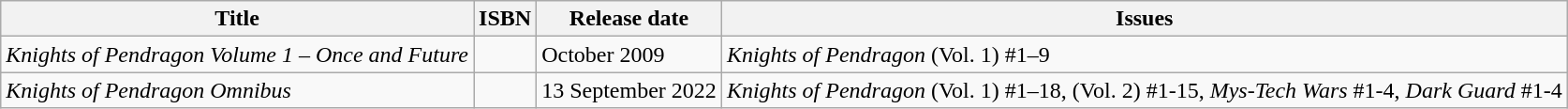<table class="wikitable">
<tr>
<th>Title</th>
<th>ISBN</th>
<th>Release date</th>
<th>Issues</th>
</tr>
<tr>
<td><em>Knights of Pendragon Volume 1 – Once and Future</em></td>
<td></td>
<td>October 2009</td>
<td><em>Knights of Pendragon</em> (Vol. 1) #1–9</td>
</tr>
<tr>
<td><em>Knights of Pendragon Omnibus</em></td>
<td></td>
<td>13 September 2022</td>
<td><em>Knights of Pendragon</em> (Vol. 1) #1–18, (Vol. 2) #1-15, <em>Mys-Tech Wars</em> #1-4, <em>Dark Guard</em> #1-4</td>
</tr>
</table>
